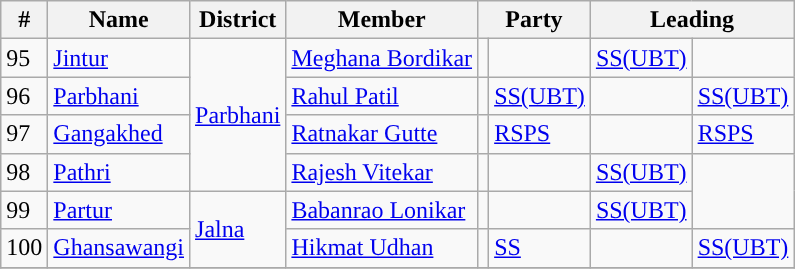<table class="wikitable">
<tr>
<th>#</th>
<th>Name</th>
<th>District</th>
<th>Member</th>
<th colspan="2">Party</th>
<th colspan=2>Leading<br></th>
</tr>
<tr>
<td>95</td>
<td><a href='#'>Jintur</a></td>
<td rowspan="4"><a href='#'>Parbhani</a></td>
<td><a href='#'>Meghana Bordikar</a></td>
<td></td>
<td style="background-color: "></td>
<td><a href='#'>SS(UBT)</a></td>
</tr>
<tr>
<td>96</td>
<td><a href='#'>Parbhani</a></td>
<td><a href='#'>Rahul Patil</a></td>
<td style="background-color: "></td>
<td><a href='#'>SS(UBT)</a></td>
<td style="background-color: "></td>
<td><a href='#'>SS(UBT)</a></td>
</tr>
<tr>
<td>97</td>
<td><a href='#'>Gangakhed</a></td>
<td><a href='#'>Ratnakar Gutte</a></td>
<td style="background-color: "></td>
<td><a href='#'>RSPS</a></td>
<td style="background-color: "></td>
<td><a href='#'>RSPS</a></td>
</tr>
<tr>
<td>98</td>
<td><a href='#'>Pathri</a></td>
<td><a href='#'>Rajesh Vitekar</a></td>
<td></td>
<td style="background-color: "></td>
<td><a href='#'>SS(UBT)</a></td>
</tr>
<tr>
<td>99</td>
<td><a href='#'>Partur</a></td>
<td rowspan="2"><a href='#'>Jalna</a></td>
<td><a href='#'>Babanrao Lonikar</a></td>
<td></td>
<td style="background-color: "></td>
<td><a href='#'>SS(UBT)</a></td>
</tr>
<tr>
<td>100</td>
<td><a href='#'>Ghansawangi</a></td>
<td><a href='#'>Hikmat Udhan</a></td>
<td style="background-color: "></td>
<td><a href='#'>SS</a></td>
<td style="background-color: "></td>
<td><a href='#'>SS(UBT)</a></td>
</tr>
<tr>
</tr>
</table>
